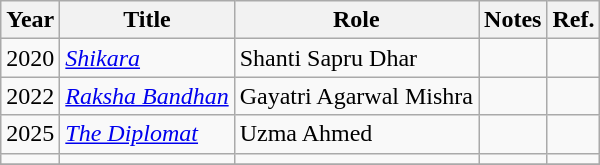<table class="wikitable sortable">
<tr>
<th>Year</th>
<th>Title</th>
<th>Role</th>
<th>Notes</th>
<th>Ref.</th>
</tr>
<tr>
<td>2020</td>
<td><em><a href='#'>Shikara</a></em></td>
<td>Shanti Sapru Dhar</td>
<td></td>
<td></td>
</tr>
<tr>
<td>2022</td>
<td><a href='#'><em>Raksha Bandhan</em></a></td>
<td>Gayatri Agarwal Mishra</td>
<td></td>
<td></td>
</tr>
<tr>
<td>2025</td>
<td><em><a href='#'>The Diplomat</a></em></td>
<td>Uzma Ahmed</td>
<td></td>
<td></td>
</tr>
<tr>
<td></td>
<td></td>
<td></td>
<td></td>
<td></td>
</tr>
<tr>
</tr>
</table>
